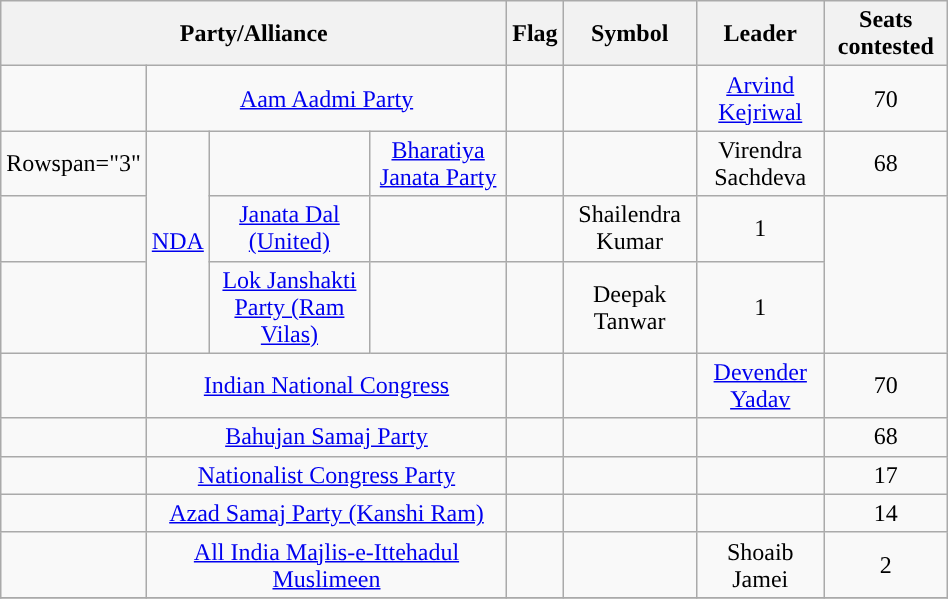<table class="wikitable" width="50%" style="text-align:center;">
<tr>
<th colspan="4">Party/Alliance</th>
<th>Flag</th>
<th>Symbol</th>
<th>Leader</th>
<th>Seats contested</th>
</tr>
<tr>
<td></td>
<td colspan="3"><a href='#'>Aam Aadmi Party</a></td>
<td></td>
<td></td>
<td><a href='#'>Arvind Kejriwal</a></td>
<td>70</td>
</tr>
<tr>
<td>Rowspan="3"</td>
<td Rowspan="3"><a href='#'>NDA</a></td>
<td></td>
<td><a href='#'>Bharatiya Janata Party</a></td>
<td></td>
<td></td>
<td>Virendra Sachdeva</td>
<td>68</td>
</tr>
<tr>
<td></td>
<td><a href='#'>Janata Dal (United)</a></td>
<td></td>
<td></td>
<td>Shailendra Kumar</td>
<td>1</td>
</tr>
<tr>
<td></td>
<td><a href='#'>Lok Janshakti Party (Ram Vilas)</a></td>
<td></td>
<td></td>
<td>Deepak Tanwar</td>
<td>1</td>
</tr>
<tr>
<td></td>
<td colspan="3"><a href='#'>Indian National Congress</a></td>
<td></td>
<td></td>
<td><a href='#'>Devender Yadav</a></td>
<td>70</td>
</tr>
<tr>
<td style="text-align:center; background:"></td>
<td colspan="3"><a href='#'>Bahujan Samaj Party</a></td>
<td></td>
<td></td>
<td style="text-align:center"></td>
<td>68</td>
</tr>
<tr>
<td></td>
<td colspan="3"><a href='#'>Nationalist Congress Party</a></td>
<td></td>
<td></td>
<td></td>
<td>17</td>
</tr>
<tr>
<td style="text-align:center; background:"></td>
<td colspan="3"><a href='#'>Azad Samaj Party (Kanshi Ram)</a></td>
<td></td>
<td></td>
<td></td>
<td>14</td>
</tr>
<tr>
<td style="text-align:center; background:"></td>
<td colspan="3"><a href='#'>All India Majlis-e-Ittehadul Muslimeen</a></td>
<td></td>
<td></td>
<td>Shoaib Jamei</td>
<td>2</td>
</tr>
<tr>
</tr>
</table>
